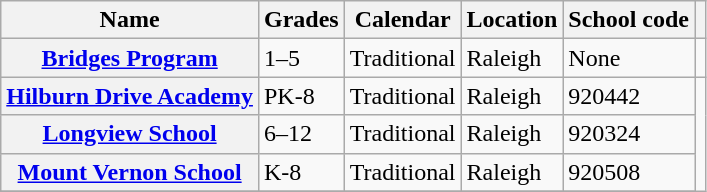<table class="wikitable sortable">
<tr>
<th scope="col">Name</th>
<th scope="col">Grades</th>
<th scope="col">Calendar</th>
<th scope="col">Location</th>
<th scope="col" class="unsortable">School code</th>
<th scope="col" class="unsortable"></th>
</tr>
<tr>
<th scope="row"><a href='#'>Bridges Program</a></th>
<td>1–5</td>
<td>Traditional</td>
<td>Raleigh</td>
<td>None</td>
<td></td>
</tr>
<tr>
<th scope="row"><a href='#'>Hilburn Drive Academy</a></th>
<td>PK-8</td>
<td>Traditional</td>
<td>Raleigh</td>
<td>920442</td>
</tr>
<tr>
<th scope="row"><a href='#'>Longview School</a></th>
<td>6–12</td>
<td>Traditional</td>
<td>Raleigh</td>
<td>920324</td>
</tr>
<tr>
<th scope="row"><a href='#'>Mount Vernon School</a></th>
<td>K-8</td>
<td>Traditional</td>
<td>Raleigh</td>
<td>920508</td>
</tr>
<tr>
</tr>
</table>
